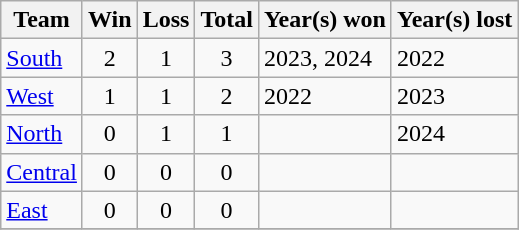<table class="wikitable sortable" style="text-align:center; font-size:100%">
<tr>
<th>Team</th>
<th>Win</th>
<th>Loss</th>
<th>Total</th>
<th>Year(s) won</th>
<th>Year(s) lost</th>
</tr>
<tr>
<td style="text-align:left"><a href='#'>South</a></td>
<td>2</td>
<td>1</td>
<td>3</td>
<td style="text-align:left">2023, 2024</td>
<td style="text-align:left">2022</td>
</tr>
<tr>
<td style="text-align:left"><a href='#'>West</a></td>
<td>1</td>
<td>1</td>
<td>2</td>
<td style="text-align:left">2022</td>
<td style="text-align:left">2023</td>
</tr>
<tr>
<td style="text-align:left"><a href='#'>North</a></td>
<td>0</td>
<td>1</td>
<td>1</td>
<td style="text-align:left"></td>
<td style="text-align:left">2024</td>
</tr>
<tr>
<td style="text-align:left"><a href='#'>Central</a></td>
<td>0</td>
<td>0</td>
<td>0</td>
<td style="text-align:left"></td>
<td style="text-align:left"></td>
</tr>
<tr>
<td style="text-align:left"><a href='#'>East</a></td>
<td>0</td>
<td>0</td>
<td>0</td>
<td style="text-align:left"></td>
<td style="text-align:left"></td>
</tr>
<tr>
</tr>
</table>
